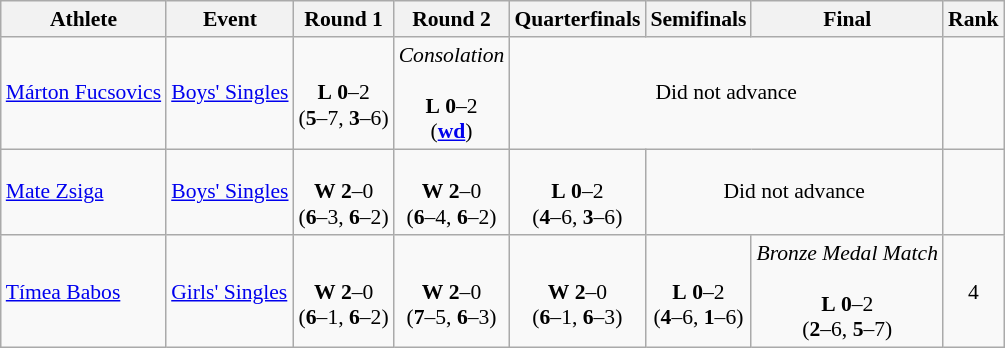<table class=wikitable style="font-size:90%">
<tr>
<th>Athlete</th>
<th>Event</th>
<th>Round 1</th>
<th>Round 2</th>
<th>Quarterfinals</th>
<th>Semifinals</th>
<th>Final</th>
<th>Rank</th>
</tr>
<tr>
<td><a href='#'>Márton Fucsovics</a></td>
<td><a href='#'>Boys' Singles</a></td>
<td align=center><br><strong>L</strong> <strong>0</strong>–2<br> (<strong>5</strong>–7, <strong>3</strong>–6)</td>
<td align=center><em>Consolation</em><br><br><strong>L</strong> <strong>0</strong>–2<br> (<strong><a href='#'>wd</a></strong>)</td>
<td colspan=3 align=center>Did not advance</td>
<td align=center></td>
</tr>
<tr>
<td><a href='#'>Mate Zsiga</a></td>
<td><a href='#'>Boys' Singles</a></td>
<td align=center><br><strong>W</strong> <strong>2</strong>–0<br> (<strong>6</strong>–3, <strong>6</strong>–2)</td>
<td align=center><br><strong>W</strong> <strong>2</strong>–0<br> (<strong>6</strong>–4, <strong>6</strong>–2)</td>
<td align=center><br><strong>L</strong> <strong>0</strong>–2<br> (<strong>4</strong>–6, <strong>3</strong>–6)</td>
<td colspan=2 align=center>Did not advance</td>
<td align=center></td>
</tr>
<tr>
<td><a href='#'>Tímea Babos</a></td>
<td><a href='#'>Girls' Singles</a></td>
<td align=center><br><strong>W</strong> <strong>2</strong>–0<br> (<strong>6</strong>–1, <strong>6</strong>–2)</td>
<td align=center><br><strong>W</strong> <strong>2</strong>–0<br> (<strong>7</strong>–5, <strong>6</strong>–3)</td>
<td align=center><br><strong>W</strong> <strong>2</strong>–0<br> (<strong>6</strong>–1, <strong>6</strong>–3)</td>
<td align=center><br><strong>L</strong> <strong>0</strong>–2<br> (<strong>4</strong>–6, <strong>1</strong>–6)</td>
<td align=center><em>Bronze Medal Match</em><br><br><strong>L</strong> <strong>0</strong>–2<br> (<strong>2</strong>–6, <strong>5</strong>–7)</td>
<td align=center>4</td>
</tr>
</table>
